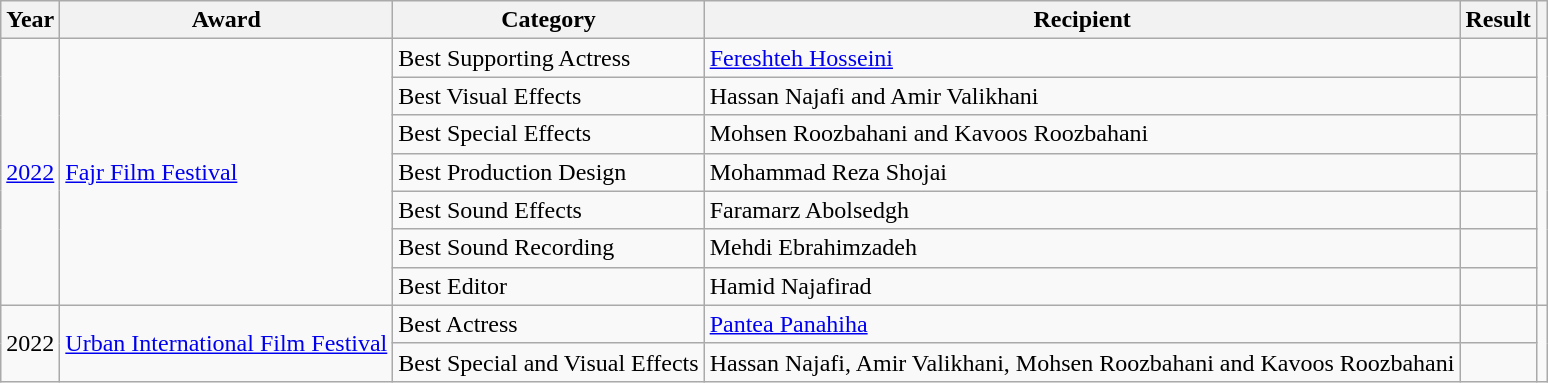<table class="wikitable sortable">
<tr>
<th>Year</th>
<th>Award</th>
<th>Category</th>
<th>Recipient</th>
<th>Result</th>
<th></th>
</tr>
<tr>
<td rowspan="7"><a href='#'>2022</a></td>
<td rowspan="7"><a href='#'>Fajr Film Festival</a></td>
<td>Best Supporting Actress</td>
<td><a href='#'>Fereshteh Hosseini</a></td>
<td></td>
<td rowspan="7"></td>
</tr>
<tr>
<td>Best Visual Effects</td>
<td>Hassan Najafi and Amir Valikhani</td>
<td></td>
</tr>
<tr>
<td>Best Special Effects</td>
<td>Mohsen Roozbahani and Kavoos Roozbahani</td>
<td></td>
</tr>
<tr>
<td>Best Production Design</td>
<td>Mohammad Reza Shojai</td>
<td></td>
</tr>
<tr>
<td>Best Sound Effects</td>
<td>Faramarz Abolsedgh</td>
<td></td>
</tr>
<tr>
<td>Best Sound Recording</td>
<td>Mehdi Ebrahimzadeh</td>
<td></td>
</tr>
<tr>
<td>Best Editor</td>
<td>Hamid Najafirad</td>
<td></td>
</tr>
<tr>
<td rowspan="2">2022</td>
<td rowspan="2"><a href='#'>Urban International Film Festival</a></td>
<td>Best Actress</td>
<td><a href='#'>Pantea Panahiha</a></td>
<td></td>
<td rowspan="2"></td>
</tr>
<tr>
<td>Best Special and Visual Effects</td>
<td>Hassan Najafi, Amir Valikhani, Mohsen Roozbahani and Kavoos Roozbahani</td>
<td></td>
</tr>
</table>
